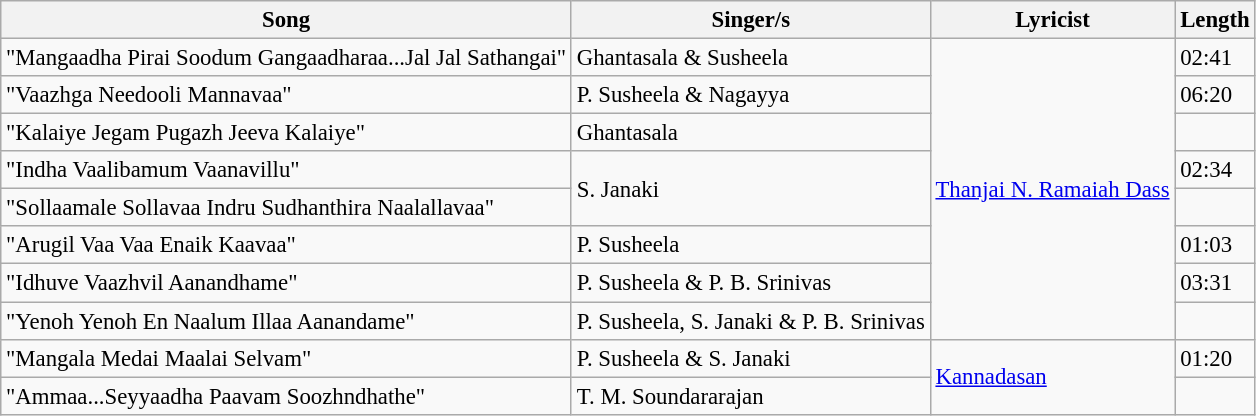<table class="wikitable" style="font-size:95%;">
<tr>
<th>Song</th>
<th>Singer/s</th>
<th>Lyricist</th>
<th>Length</th>
</tr>
<tr>
<td>"Mangaadha Pirai Soodum Gangaadharaa...Jal Jal Sathangai"</td>
<td>Ghantasala & Susheela</td>
<td rowspan=8><a href='#'>Thanjai N. Ramaiah Dass</a></td>
<td>02:41</td>
</tr>
<tr>
<td>"Vaazhga Needooli Mannavaa"</td>
<td>P. Susheela & Nagayya</td>
<td>06:20</td>
</tr>
<tr>
<td>"Kalaiye Jegam Pugazh Jeeva Kalaiye"</td>
<td>Ghantasala</td>
<td></td>
</tr>
<tr>
<td>"Indha Vaalibamum Vaanavillu"</td>
<td rowspan=2>S. Janaki</td>
<td>02:34</td>
</tr>
<tr>
<td>"Sollaamale Sollavaa Indru Sudhanthira Naalallavaa"</td>
<td></td>
</tr>
<tr>
<td>"Arugil Vaa Vaa Enaik Kaavaa"</td>
<td>P. Susheela</td>
<td>01:03</td>
</tr>
<tr>
<td>"Idhuve Vaazhvil Aanandhame"</td>
<td>P. Susheela & P. B. Srinivas</td>
<td>03:31</td>
</tr>
<tr>
<td>"Yenoh Yenoh En Naalum Illaa Aanandame"</td>
<td>P. Susheela, S. Janaki & P. B. Srinivas</td>
<td></td>
</tr>
<tr>
<td>"Mangala Medai Maalai Selvam"</td>
<td>P. Susheela & S. Janaki</td>
<td rowspan=2><a href='#'>Kannadasan</a></td>
<td>01:20</td>
</tr>
<tr>
<td>"Ammaa...Seyyaadha Paavam Soozhndhathe"</td>
<td>T. M. Soundararajan</td>
<td></td>
</tr>
</table>
